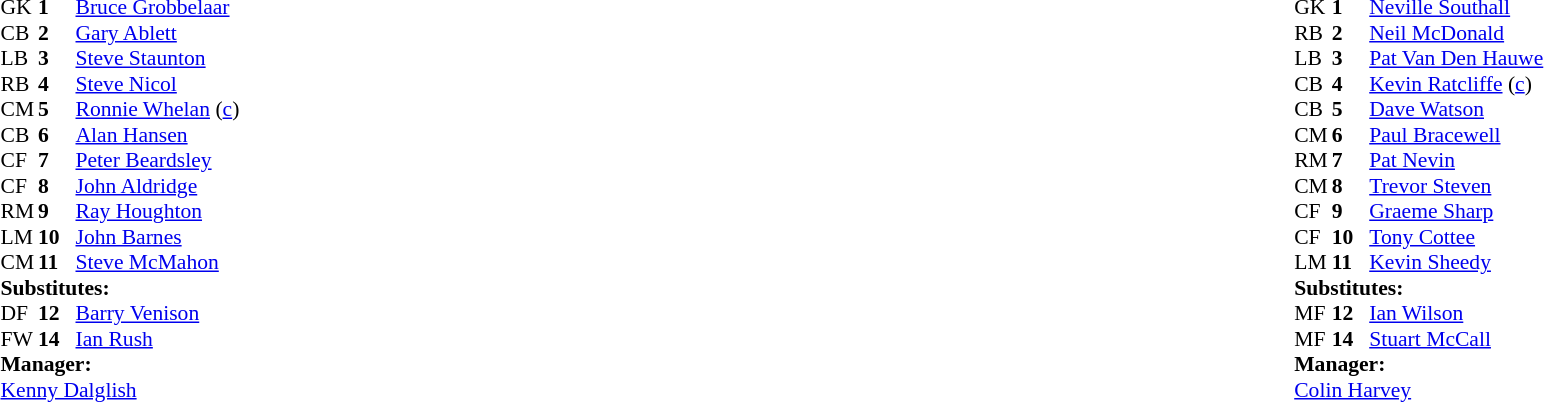<table width="100%">
<tr>
<td valign="top" width="50%"><br><table style="font-size: 90%" cellspacing="0" cellpadding="0">
<tr>
<td colspan="4"></td>
</tr>
<tr>
<th width="25"></th>
<th width="25"></th>
</tr>
<tr>
<td>GK</td>
<td><strong>1</strong></td>
<td> <a href='#'>Bruce Grobbelaar</a></td>
</tr>
<tr>
<td>CB</td>
<td><strong>2</strong></td>
<td> <a href='#'>Gary Ablett</a></td>
</tr>
<tr>
<td>LB</td>
<td><strong>3</strong></td>
<td> <a href='#'>Steve Staunton</a></td>
<td></td>
<td></td>
</tr>
<tr>
<td>RB</td>
<td><strong>4</strong></td>
<td> <a href='#'>Steve Nicol</a></td>
</tr>
<tr>
<td>CM</td>
<td><strong>5</strong></td>
<td> <a href='#'>Ronnie Whelan</a> (<a href='#'>c</a>)</td>
</tr>
<tr>
<td>CB</td>
<td><strong>6</strong></td>
<td> <a href='#'>Alan Hansen</a></td>
</tr>
<tr>
<td>CF</td>
<td><strong>7</strong></td>
<td> <a href='#'>Peter Beardsley</a></td>
</tr>
<tr>
<td>CF</td>
<td><strong>8</strong></td>
<td> <a href='#'>John Aldridge</a></td>
<td></td>
<td></td>
</tr>
<tr>
<td>RM</td>
<td><strong>9</strong></td>
<td> <a href='#'>Ray Houghton</a></td>
</tr>
<tr>
<td>LM</td>
<td><strong>10</strong></td>
<td> <a href='#'>John Barnes</a></td>
</tr>
<tr>
<td>CM</td>
<td><strong>11</strong></td>
<td> <a href='#'>Steve McMahon</a></td>
</tr>
<tr>
<td colspan=4><strong>Substitutes:</strong></td>
</tr>
<tr>
<td>DF</td>
<td><strong>12</strong></td>
<td> <a href='#'>Barry Venison</a></td>
<td></td>
<td></td>
</tr>
<tr>
<td>FW</td>
<td><strong>14</strong></td>
<td> <a href='#'>Ian Rush</a></td>
<td></td>
<td></td>
</tr>
<tr>
<td colspan=4><strong>Manager:</strong></td>
</tr>
<tr>
<td colspan="4"> <a href='#'>Kenny Dalglish</a></td>
</tr>
</table>
</td>
<td valign="top"></td>
<td valign="top" width="50%"><br><table style="font-size: 90%" cellspacing="0" cellpadding="0" align="center">
<tr>
<td colspan="4"></td>
</tr>
<tr>
<th width="25"></th>
<th width="25"></th>
</tr>
<tr>
<td>GK</td>
<td><strong>1</strong></td>
<td> <a href='#'>Neville Southall</a></td>
</tr>
<tr>
<td>RB</td>
<td><strong>2</strong></td>
<td> <a href='#'>Neil McDonald</a></td>
</tr>
<tr>
<td>LB</td>
<td><strong>3</strong></td>
<td> <a href='#'>Pat Van Den Hauwe</a></td>
</tr>
<tr>
<td>CB</td>
<td><strong>4</strong></td>
<td> <a href='#'>Kevin Ratcliffe</a> (<a href='#'>c</a>)</td>
</tr>
<tr>
<td>CB</td>
<td><strong>5</strong></td>
<td> <a href='#'>Dave Watson</a></td>
</tr>
<tr>
<td>CM</td>
<td><strong>6</strong></td>
<td> <a href='#'>Paul Bracewell</a></td>
<td></td>
<td></td>
</tr>
<tr>
<td>RM</td>
<td><strong>7</strong></td>
<td> <a href='#'>Pat Nevin</a></td>
</tr>
<tr>
<td>CM</td>
<td><strong>8</strong></td>
<td> <a href='#'>Trevor Steven</a></td>
</tr>
<tr>
<td>CF</td>
<td><strong>9</strong></td>
<td> <a href='#'>Graeme Sharp</a></td>
</tr>
<tr>
<td>CF</td>
<td><strong>10</strong></td>
<td> <a href='#'>Tony Cottee</a></td>
</tr>
<tr>
<td>LM</td>
<td><strong>11</strong></td>
<td> <a href='#'>Kevin Sheedy</a></td>
<td></td>
<td></td>
</tr>
<tr>
<td colspan=4><strong>Substitutes:</strong></td>
</tr>
<tr>
<td>MF</td>
<td><strong>12</strong></td>
<td> <a href='#'>Ian Wilson</a></td>
<td></td>
<td></td>
</tr>
<tr>
<td>MF</td>
<td><strong>14</strong></td>
<td> <a href='#'>Stuart McCall</a></td>
<td></td>
<td></td>
</tr>
<tr>
<td colspan=4><strong>Manager:</strong></td>
</tr>
<tr>
<td colspan="4"> <a href='#'>Colin Harvey</a></td>
</tr>
</table>
</td>
</tr>
</table>
